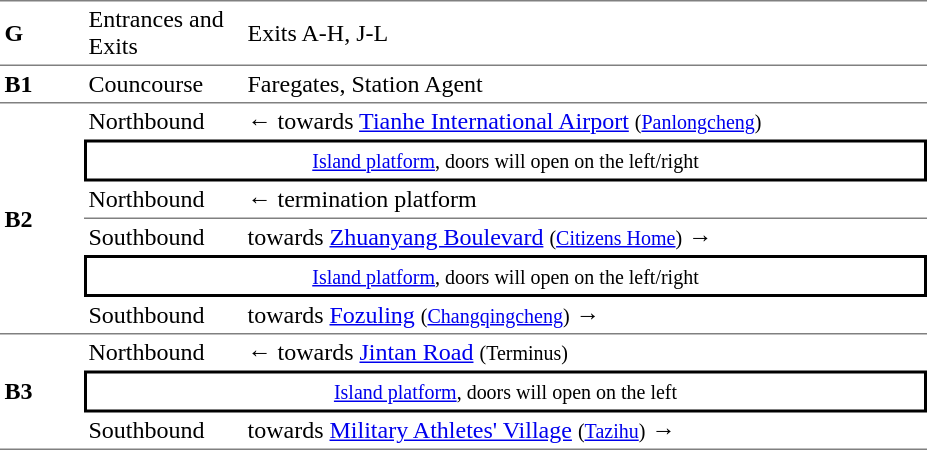<table table border=0 cellspacing=0 cellpadding=3>
<tr>
<td style="border-top:solid 1px gray;border-bottom:solid 1px gray;" width=50><strong>G</strong></td>
<td style="border-top:solid 1px gray;border-bottom:solid 1px gray;" width=100>Entrances and Exits</td>
<td style="border-top:solid 1px gray;border-bottom:solid 1px gray;" width=450>Exits A-H, J-L</td>
</tr>
<tr>
<td style="border-bottom:solid 1px gray;" width=50><strong>B1</strong></td>
<td style="border-bottom:solid 1px gray;" width=100>Councourse</td>
<td style="border-bottom:solid 1px gray;" width=450>Faregates, Station Agent</td>
</tr>
<tr>
<td style="border-bottom:solid 1px gray;" rowspan=6><strong>B2</strong></td>
<td>Northbound</td>
<td>←  towards <a href='#'>Tianhe International Airport</a> <small>(<a href='#'>Panlongcheng</a>)</small></td>
</tr>
<tr>
<td style="border-right:solid 2px black;border-left:solid 2px black;border-top:solid 2px black;border-bottom:solid 2px black;text-align:center;" colspan=2><small><a href='#'>Island platform</a>, doors will open on the left/right</small></td>
</tr>
<tr>
<td style="border-bottom:solid 1px gray;">Northbound</td>
<td style="border-bottom:solid 1px gray;">←  termination platform</td>
</tr>
<tr>
<td>Southbound</td>
<td style="border-top:solid 0px gray;"> towards <a href='#'>Zhuanyang Boulevard</a> <small>(<a href='#'>Citizens Home</a>)</small> →</td>
</tr>
<tr>
<td style="border-right:solid 2px black;border-left:solid 2px black;border-top:solid 2px black;border-bottom:solid 2px black;text-align:center;" colspan=2><small><a href='#'>Island platform</a>, doors will open on the left/right</small></td>
</tr>
<tr>
<td style="border-bottom:solid 1px gray;">Southbound</td>
<td style="border-bottom:solid 1px gray;"> towards <a href='#'>Fozuling</a> <small>(<a href='#'>Changqingcheng</a>)</small> →</td>
</tr>
<tr>
<td style="border-bottom:solid 1px gray;" rowspan=3><strong>B3</strong></td>
<td>Northbound</td>
<td>←  towards <a href='#'>Jintan Road</a> <small>(Terminus)</small></td>
</tr>
<tr>
<td style="border-right:solid 2px black;border-left:solid 2px black;border-top:solid 2px black;border-bottom:solid 2px black;text-align:center;" colspan=2><small><a href='#'>Island platform</a>, doors will open on the left</small></td>
</tr>
<tr>
<td style="border-bottom:solid 1px gray;">Southbound</td>
<td style="border-bottom:solid 1px gray;"> towards <a href='#'>Military Athletes' Village</a> <small>(<a href='#'>Tazihu</a>)</small> →</td>
</tr>
</table>
